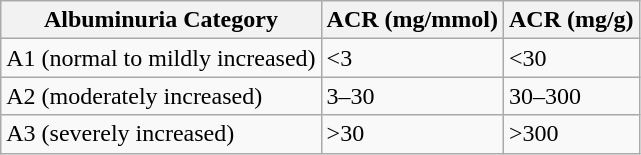<table class="wikitable">
<tr>
<th>Albuminuria Category</th>
<th>ACR (mg/mmol)</th>
<th>ACR (mg/g)</th>
</tr>
<tr>
<td>A1 (normal to mildly increased)</td>
<td><3</td>
<td><30</td>
</tr>
<tr>
<td>A2 (moderately increased)</td>
<td>3–30</td>
<td>30–300</td>
</tr>
<tr>
<td>A3 (severely increased)</td>
<td>>30</td>
<td>>300</td>
</tr>
</table>
